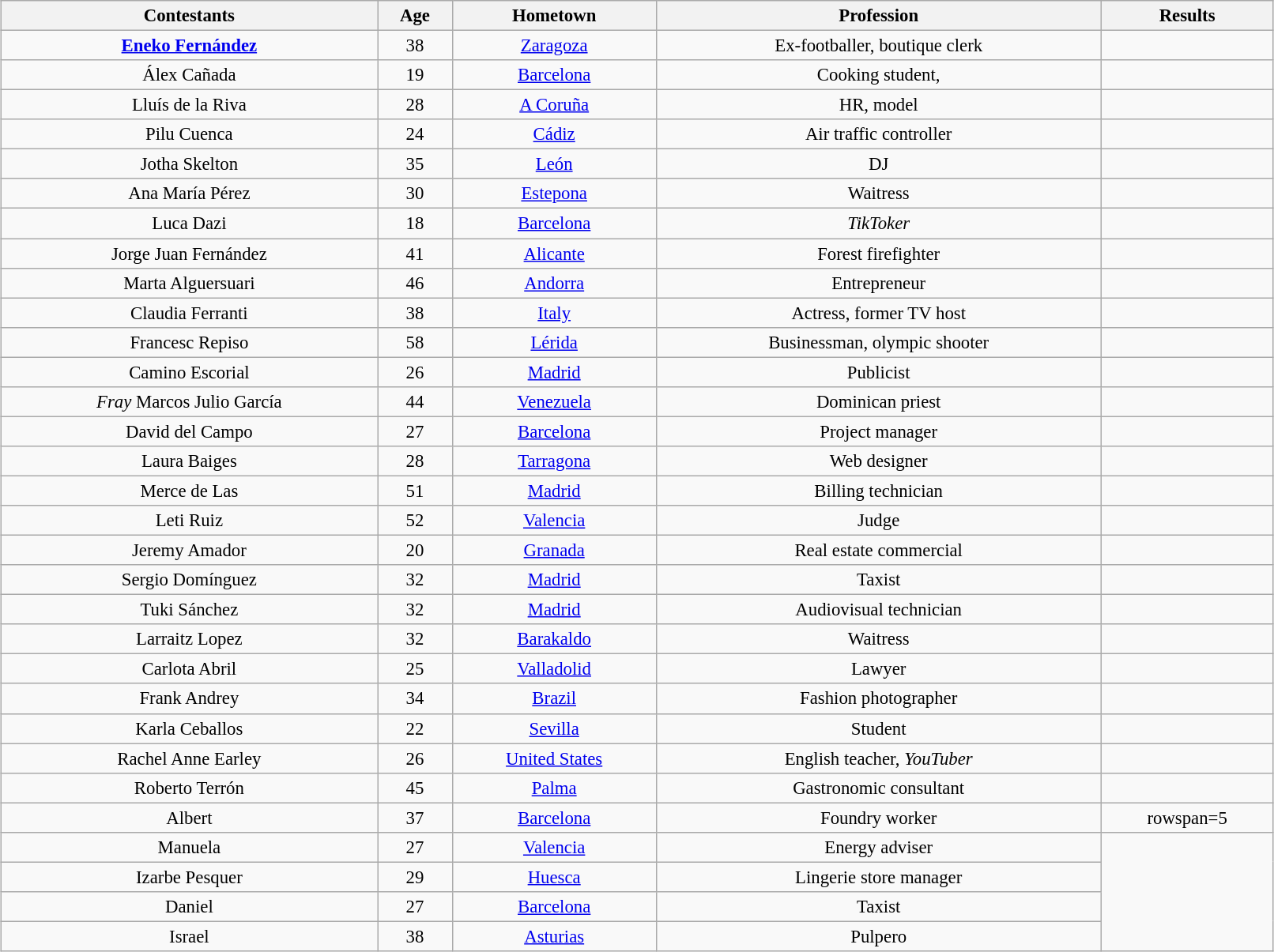<table class="wikitable sortable" style="margin:auto; text-align:center; width:85%; font-size:95%">
<tr>
<th>Contestants</th>
<th>Age</th>
<th>Hometown</th>
<th>Profession</th>
<th>Results</th>
</tr>
<tr>
<td><strong><a href='#'>Eneko Fernández</a></strong></td>
<td>38</td>
<td><a href='#'>Zaragoza</a></td>
<td>Ex-footballer, boutique clerk</td>
<td></td>
</tr>
<tr>
<td>Álex Cañada</td>
<td>19</td>
<td><a href='#'>Barcelona</a></td>
<td>Cooking student, </td>
<td></td>
</tr>
<tr>
<td>Lluís de la Riva</td>
<td>28</td>
<td><a href='#'>A Coruña</a></td>
<td>HR, model</td>
<td></td>
</tr>
<tr>
<td>Pilu Cuenca</td>
<td>24</td>
<td><a href='#'>Cádiz</a></td>
<td>Air traffic controller</td>
<td></td>
</tr>
<tr>
<td>Jotha Skelton</td>
<td>35</td>
<td><a href='#'>León</a></td>
<td>DJ</td>
<td></td>
</tr>
<tr>
<td>Ana María Pérez</td>
<td>30</td>
<td><a href='#'>Estepona</a></td>
<td>Waitress</td>
<td></td>
</tr>
<tr>
<td>Luca Dazi</td>
<td>18</td>
<td><a href='#'>Barcelona</a></td>
<td><em>TikToker</em></td>
<td></td>
</tr>
<tr>
<td>Jorge Juan Fernández</td>
<td>41</td>
<td><a href='#'>Alicante</a></td>
<td>Forest firefighter</td>
<td></td>
</tr>
<tr>
<td>Marta Alguersuari</td>
<td>46</td>
<td><a href='#'>Andorra</a></td>
<td>Entrepreneur</td>
<td></td>
</tr>
<tr>
<td>Claudia Ferranti</td>
<td>38</td>
<td><a href='#'>Italy</a></td>
<td>Actress, former TV host</td>
<td></td>
</tr>
<tr>
<td>Francesc Repiso</td>
<td>58</td>
<td><a href='#'>Lérida</a></td>
<td>Businessman, olympic shooter</td>
<td></td>
</tr>
<tr>
<td>Camino Escorial</td>
<td>26</td>
<td><a href='#'>Madrid</a></td>
<td>Publicist</td>
<td></td>
</tr>
<tr>
<td><em>Fray</em> Marcos Julio García</td>
<td>44</td>
<td><a href='#'>Venezuela</a></td>
<td>Dominican priest</td>
<td></td>
</tr>
<tr>
<td>David del Campo</td>
<td>27</td>
<td><a href='#'>Barcelona</a></td>
<td>Project manager</td>
<td></td>
</tr>
<tr>
<td>Laura Baiges</td>
<td>28</td>
<td><a href='#'>Tarragona</a></td>
<td>Web designer</td>
<td></td>
</tr>
<tr>
<td>Merce de Las</td>
<td>51</td>
<td><a href='#'>Madrid</a></td>
<td>Billing technician</td>
<td></td>
</tr>
<tr>
<td>Leti Ruiz</td>
<td>52</td>
<td><a href='#'>Valencia</a></td>
<td>Judge</td>
<td></td>
</tr>
<tr>
<td>Jeremy Amador</td>
<td>20</td>
<td><a href='#'>Granada</a></td>
<td>Real estate commercial</td>
<td></td>
</tr>
<tr>
<td>Sergio Domínguez</td>
<td>32</td>
<td><a href='#'>Madrid</a></td>
<td>Taxist</td>
<td></td>
</tr>
<tr>
<td>Tuki Sánchez</td>
<td>32</td>
<td><a href='#'>Madrid</a></td>
<td>Audiovisual technician</td>
<td></td>
</tr>
<tr>
<td>Larraitz Lopez</td>
<td>32</td>
<td><a href='#'>Barakaldo</a></td>
<td>Waitress</td>
<td></td>
</tr>
<tr>
<td>Carlota Abril</td>
<td>25</td>
<td><a href='#'>Valladolid</a></td>
<td>Lawyer</td>
<td></td>
</tr>
<tr>
<td>Frank Andrey</td>
<td>34</td>
<td><a href='#'>Brazil</a></td>
<td>Fashion photographer</td>
<td></td>
</tr>
<tr>
<td>Karla Ceballos</td>
<td>22</td>
<td><a href='#'>Sevilla</a></td>
<td>Student</td>
<td></td>
</tr>
<tr>
<td>Rachel Anne Earley</td>
<td>26</td>
<td><a href='#'>United States</a></td>
<td>English teacher, <em>YouTuber</em></td>
<td></td>
</tr>
<tr>
<td>Roberto Terrón</td>
<td>45</td>
<td><a href='#'>Palma</a></td>
<td>Gastronomic consultant</td>
<td></td>
</tr>
<tr>
<td>Albert</td>
<td>37</td>
<td><a href='#'>Barcelona</a></td>
<td>Foundry worker</td>
<td>rowspan=5 </td>
</tr>
<tr>
<td>Manuela</td>
<td>27</td>
<td><a href='#'>Valencia</a></td>
<td>Energy adviser</td>
</tr>
<tr>
<td>Izarbe Pesquer</td>
<td>29</td>
<td><a href='#'>Huesca</a></td>
<td>Lingerie store manager</td>
</tr>
<tr>
<td>Daniel</td>
<td>27</td>
<td><a href='#'>Barcelona</a></td>
<td>Taxist</td>
</tr>
<tr>
<td>Israel</td>
<td>38</td>
<td><a href='#'>Asturias</a></td>
<td>Pulpero</td>
</tr>
</table>
